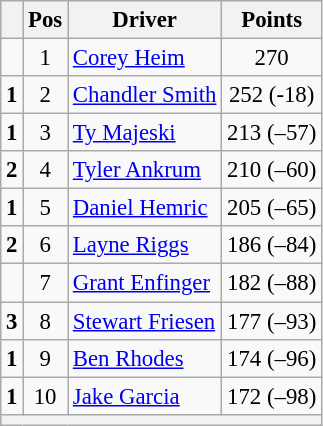<table class="wikitable" style="font-size: 95%;">
<tr>
<th></th>
<th>Pos</th>
<th>Driver</th>
<th>Points</th>
</tr>
<tr>
<td align="left"></td>
<td style="text-align:center;">1</td>
<td><a href='#'>Corey Heim</a></td>
<td style="text-align:center;">270</td>
</tr>
<tr>
<td align="left"> <strong>1</strong></td>
<td style="text-align:center;">2</td>
<td><a href='#'>Chandler Smith</a></td>
<td style="text-align:center;">252 (-18)</td>
</tr>
<tr>
<td align="left"> <strong>1</strong></td>
<td style="text-align:center;">3</td>
<td><a href='#'>Ty Majeski</a></td>
<td style="text-align:center;">213 (–57)</td>
</tr>
<tr>
<td align="left"> <strong>2</strong></td>
<td style="text-align:center;">4</td>
<td><a href='#'>Tyler Ankrum</a></td>
<td style="text-align:center;">210 (–60)</td>
</tr>
<tr>
<td align="left"> <strong>1</strong></td>
<td style="text-align:center;">5</td>
<td><a href='#'>Daniel Hemric</a></td>
<td style="text-align:center;">205 (–65)</td>
</tr>
<tr>
<td align="left"> <strong>2</strong></td>
<td style="text-align:center;">6</td>
<td><a href='#'>Layne Riggs</a></td>
<td style="text-align:center;">186 (–84)</td>
</tr>
<tr>
<td align="left"></td>
<td style="text-align:center;">7</td>
<td><a href='#'>Grant Enfinger</a></td>
<td style="text-align:center;">182 (–88)</td>
</tr>
<tr>
<td align="left"> <strong>3</strong></td>
<td style="text-align:center;">8</td>
<td><a href='#'>Stewart Friesen</a></td>
<td style="text-align:center;">177 (–93)</td>
</tr>
<tr>
<td align="left"> <strong>1</strong></td>
<td style="text-align:center;">9</td>
<td><a href='#'>Ben Rhodes</a></td>
<td style="text-align:center;">174 (–96)</td>
</tr>
<tr>
<td align="left"> <strong>1</strong></td>
<td style="text-align:center;">10</td>
<td><a href='#'>Jake Garcia</a></td>
<td style="text-align:center;">172 (–98)</td>
</tr>
<tr class="sortbottom">
<th colspan="9"></th>
</tr>
</table>
